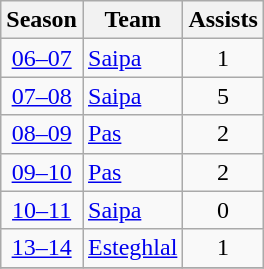<table class="wikitable" style="text-align: center;">
<tr>
<th>Season</th>
<th>Team</th>
<th>Assists</th>
</tr>
<tr>
<td><a href='#'>06–07</a></td>
<td align="left"><a href='#'>Saipa</a></td>
<td>1</td>
</tr>
<tr>
<td><a href='#'>07–08</a></td>
<td align="left"><a href='#'>Saipa</a></td>
<td>5</td>
</tr>
<tr>
<td><a href='#'>08–09</a></td>
<td align="left"><a href='#'>Pas</a></td>
<td>2</td>
</tr>
<tr>
<td><a href='#'>09–10</a></td>
<td align="left"><a href='#'>Pas</a></td>
<td>2</td>
</tr>
<tr>
<td><a href='#'>10–11</a></td>
<td align="left"><a href='#'>Saipa</a></td>
<td>0</td>
</tr>
<tr>
<td><a href='#'>13–14</a></td>
<td align="left"><a href='#'>Esteghlal</a></td>
<td>1</td>
</tr>
<tr>
</tr>
</table>
